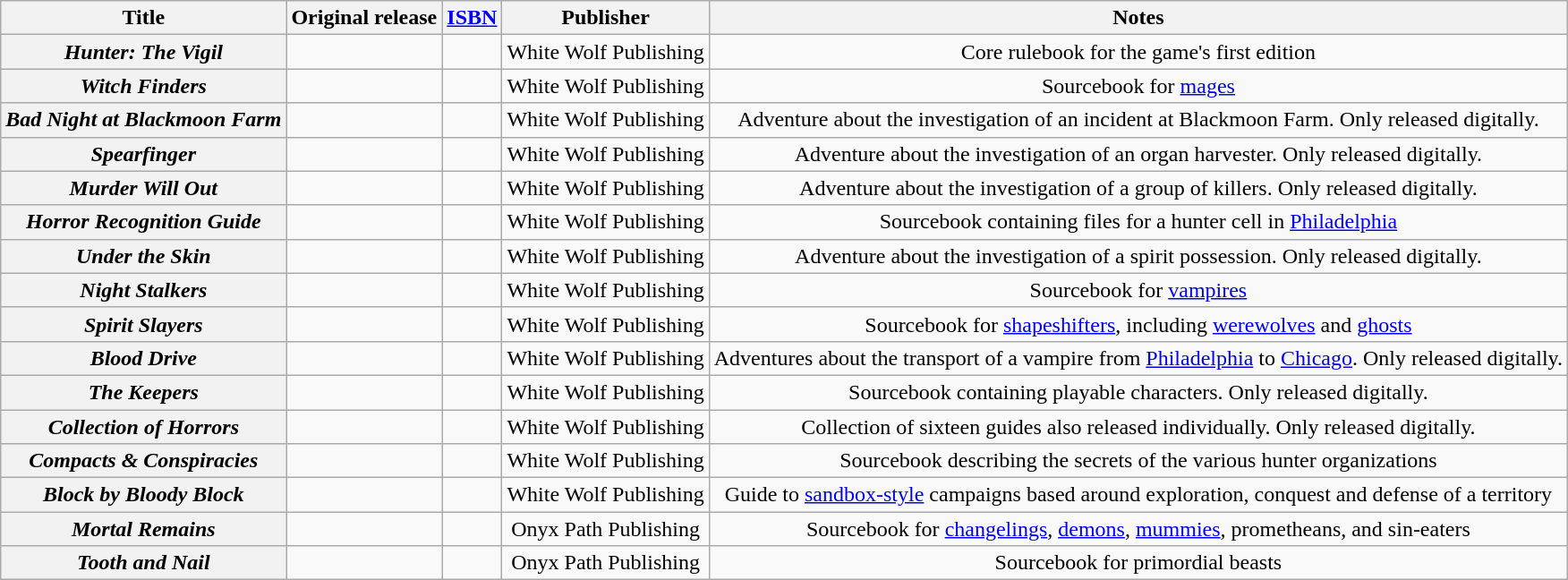<table class="wikitable sortable">
<tr>
<th scope="col">Title</th>
<th scope="col">Original release</th>
<th scope="col"><a href='#'>ISBN</a></th>
<th scope="col">Publisher</th>
<th scope="col">Notes</th>
</tr>
<tr style="text-align: center;">
<th scope="row"><em>Hunter: The Vigil</em></th>
<td></td>
<td></td>
<td>White Wolf Publishing</td>
<td>Core rulebook for the game's first edition</td>
</tr>
<tr style="text-align: center;">
<th scope="row"><em>Witch Finders</em></th>
<td></td>
<td></td>
<td>White Wolf Publishing</td>
<td>Sourcebook for <a href='#'>mages</a></td>
</tr>
<tr style="text-align: center;">
<th scope="row"><em>Bad Night at Blackmoon Farm</em></th>
<td></td>
<td></td>
<td>White Wolf Publishing</td>
<td>Adventure about the investigation of an incident at Blackmoon Farm. Only released digitally.</td>
</tr>
<tr style="text-align: center;">
<th scope="row"><em>Spearfinger</em></th>
<td></td>
<td></td>
<td>White Wolf Publishing</td>
<td>Adventure about the investigation of an organ harvester. Only released digitally.</td>
</tr>
<tr style="text-align: center;">
<th scope="row"><em>Murder Will Out</em></th>
<td></td>
<td></td>
<td>White Wolf Publishing</td>
<td>Adventure about the investigation of a group of killers. Only released digitally.</td>
</tr>
<tr style="text-align: center;">
<th scope="row"><em>Horror Recognition Guide</em></th>
<td></td>
<td></td>
<td>White Wolf Publishing</td>
<td>Sourcebook containing files for a hunter cell in <a href='#'>Philadelphia</a></td>
</tr>
<tr style="text-align: center;">
<th scope="row"><em>Under the Skin</em></th>
<td></td>
<td></td>
<td>White Wolf Publishing</td>
<td>Adventure about the investigation of a spirit possession. Only released digitally.</td>
</tr>
<tr style="text-align: center;">
<th scope="row"><em>Night Stalkers</em></th>
<td></td>
<td></td>
<td>White Wolf Publishing</td>
<td>Sourcebook for <a href='#'>vampires</a></td>
</tr>
<tr style="text-align: center;">
<th scope="row"><em>Spirit Slayers</em></th>
<td></td>
<td></td>
<td>White Wolf Publishing</td>
<td>Sourcebook for <a href='#'>shapeshifters</a>, including <a href='#'>werewolves</a> and <a href='#'>ghosts</a></td>
</tr>
<tr style="text-align: center;">
<th scope="row"><em>Blood Drive</em></th>
<td></td>
<td></td>
<td>White Wolf Publishing</td>
<td>Adventures about the transport of a vampire from <a href='#'>Philadelphia</a> to <a href='#'>Chicago</a>. Only released digitally.</td>
</tr>
<tr style="text-align: center;">
<th scope="row"><em>The Keepers</em></th>
<td></td>
<td></td>
<td>White Wolf Publishing</td>
<td>Sourcebook containing playable characters. Only released digitally.</td>
</tr>
<tr style="text-align: center;">
<th scope="row"><em>Collection of Horrors</em></th>
<td></td>
<td></td>
<td>White Wolf Publishing</td>
<td>Collection of sixteen guides also released individually. Only released digitally.</td>
</tr>
<tr style="text-align: center;">
<th scope="row"><em>Compacts & Conspiracies</em></th>
<td></td>
<td></td>
<td>White Wolf Publishing</td>
<td>Sourcebook describing the secrets of the various hunter organizations</td>
</tr>
<tr style="text-align: center;">
<th scope="row"><em>Block by Bloody Block</em></th>
<td></td>
<td></td>
<td>White Wolf Publishing</td>
<td>Guide to <a href='#'>sandbox-style</a> campaigns based around exploration, conquest and defense of a territory</td>
</tr>
<tr style="text-align: center;">
<th scope="row"><em>Mortal Remains</em></th>
<td></td>
<td></td>
<td>Onyx Path Publishing</td>
<td>Sourcebook for <a href='#'>changelings</a>, <a href='#'>demons</a>, <a href='#'>mummies</a>, prometheans, and sin-eaters</td>
</tr>
<tr style="text-align: center;">
<th scope="row"><em>Tooth and Nail</em></th>
<td></td>
<td></td>
<td>Onyx Path Publishing</td>
<td>Sourcebook for primordial beasts</td>
</tr>
</table>
